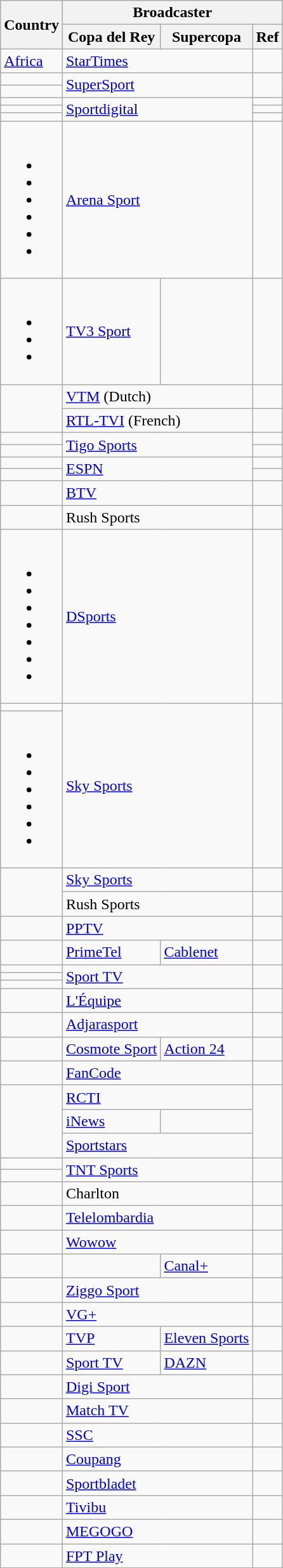<table class="wikitable">
<tr>
<th rowspan="2">Country</th>
<th colspan="3">Broadcaster</th>
</tr>
<tr>
<th>Copa del Rey</th>
<th>Supercopa</th>
<th>Ref</th>
</tr>
<tr>
<td><a href='#'>Africa</a></td>
<td colspan="2"><a href='#'>StarTimes</a></td>
<td></td>
</tr>
<tr>
<td></td>
<td colspan="2" rowspan="2"><a href='#'>SuperSport</a></td>
<td rowspan="2"></td>
</tr>
<tr>
<td></td>
</tr>
<tr>
<td></td>
<td colspan="2" rowspan="3"><a href='#'>Sportdigital</a></td>
<td></td>
</tr>
<tr>
<td></td>
<td></td>
</tr>
<tr>
<td></td>
<td></td>
</tr>
<tr>
<td><br><ul><li></li><li></li><li></li><li></li><li></li><li></li></ul></td>
<td colspan="2"><a href='#'>Arena Sport</a></td>
<td></td>
</tr>
<tr>
<td><br><ul><li></li><li></li><li></li></ul></td>
<td><a href='#'>TV3 Sport</a></td>
<td></td>
<td></td>
</tr>
<tr>
<td rowspan="2"></td>
<td colspan="2"><a href='#'>VTM</a> (Dutch)</td>
<td></td>
</tr>
<tr>
<td colspan="2"><a href='#'>RTL-TVI</a> (French)</td>
<td></td>
</tr>
<tr>
<td></td>
<td colspan="2" rowspan="2"><a href='#'>Tigo Sports</a></td>
<td></td>
</tr>
<tr>
<td></td>
<td></td>
</tr>
<tr>
<td></td>
<td colspan="2" rowspan="2"><a href='#'>ESPN</a></td>
<td></td>
</tr>
<tr>
<td></td>
<td></td>
</tr>
<tr>
<td></td>
<td colspan="2"><a href='#'>BTV</a></td>
<td></td>
</tr>
<tr>
<td></td>
<td colspan="2">Rush Sports</td>
<td></td>
</tr>
<tr>
<td><br><ul><li></li><li></li><li></li><li></li><li></li><li></li><li></li></ul></td>
<td colspan="2"><a href='#'>DSports</a></td>
<td></td>
</tr>
<tr>
<td></td>
<td colspan="2" rowspan="2"><a href='#'>Sky Sports</a></td>
<td rowspan="2"></td>
</tr>
<tr>
<td><br><ul><li></li><li></li><li></li><li></li><li></li><li></li></ul></td>
</tr>
<tr>
<td rowspan="2"></td>
<td colspan="2"><a href='#'>Sky Sports</a></td>
<td></td>
</tr>
<tr>
<td colspan="2">Rush Sports</td>
<td></td>
</tr>
<tr>
<td></td>
<td colspan="2"><a href='#'>PPTV</a></td>
<td></td>
</tr>
<tr>
<td></td>
<td><a href='#'>PrimeTel</a></td>
<td><a href='#'>Cablenet</a></td>
<td></td>
</tr>
<tr>
<td></td>
<td colspan="2" rowspan="3"><a href='#'>Sport TV</a></td>
<td rowspan="3"></td>
</tr>
<tr>
<td></td>
</tr>
<tr>
<td></td>
</tr>
<tr>
<td></td>
<td colspan="2"><a href='#'>L'Équipe</a></td>
<td></td>
</tr>
<tr>
<td></td>
<td colspan="2"><a href='#'>Adjarasport</a></td>
<td></td>
</tr>
<tr>
<td></td>
<td><a href='#'>Cosmote Sport</a></td>
<td><a href='#'>Action 24</a></td>
<td></td>
</tr>
<tr>
<td></td>
<td colspan="2"><a href='#'>FanCode</a></td>
<td></td>
</tr>
<tr>
<td rowspan="3"></td>
<td colspan="2"><a href='#'>RCTI</a></td>
<td rowspan="3"></td>
</tr>
<tr>
<td><a href='#'>iNews</a></td>
<td></td>
</tr>
<tr>
<td colspan="2"><a href='#'>Sportstars</a></td>
</tr>
<tr>
<td></td>
<td colspan="2" rowspan="2"><a href='#'>TNT Sports</a></td>
<td rowspan="2"></td>
</tr>
<tr>
<td></td>
</tr>
<tr>
<td></td>
<td colspan="2">Charlton</td>
<td></td>
</tr>
<tr>
<td></td>
<td colspan="2"><a href='#'>Telelombardia</a></td>
<td></td>
</tr>
<tr>
<td></td>
<td colspan="2"><a href='#'>Wowow</a></td>
<td></td>
</tr>
<tr>
<td></td>
<td></td>
<td><a href='#'>Canal+</a></td>
<td></td>
</tr>
<tr>
<td></td>
<td colspan="2"><a href='#'>Ziggo Sport</a></td>
<td></td>
</tr>
<tr>
<td></td>
<td colspan="2"><a href='#'>VG+</a></td>
<td></td>
</tr>
<tr>
<td></td>
<td><a href='#'>TVP</a></td>
<td><a href='#'>Eleven Sports</a></td>
<td></td>
</tr>
<tr>
<td></td>
<td><a href='#'>Sport TV</a></td>
<td><a href='#'>DAZN</a></td>
<td></td>
</tr>
<tr>
<td></td>
<td colspan="2"><a href='#'>Digi Sport</a></td>
<td></td>
</tr>
<tr>
<td></td>
<td colspan="2"><a href='#'>Match TV</a></td>
<td></td>
</tr>
<tr>
<td></td>
<td colspan="2"><a href='#'>SSC</a></td>
<td></td>
</tr>
<tr>
<td></td>
<td colspan="2"><a href='#'>Coupang</a></td>
<td></td>
</tr>
<tr>
<td></td>
<td colspan="2"><a href='#'>Sportbladet</a></td>
<td></td>
</tr>
<tr>
<td></td>
<td colspan="2"><a href='#'>Tivibu</a></td>
<td></td>
</tr>
<tr>
<td></td>
<td colspan="2"><a href='#'>MEGOGO</a></td>
<td></td>
</tr>
<tr>
<td></td>
<td colspan="2"><a href='#'>FPT Play</a></td>
<td></td>
</tr>
</table>
